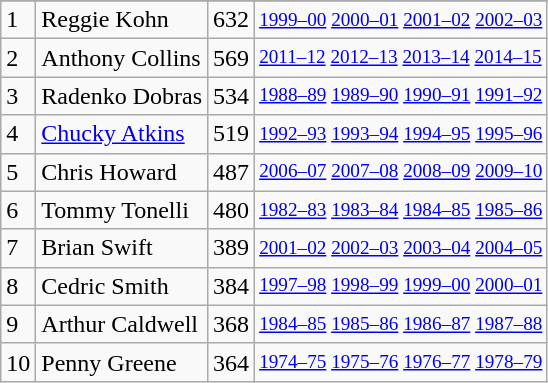<table class="wikitable">
<tr>
</tr>
<tr>
<td>1</td>
<td>Reggie Kohn</td>
<td>632</td>
<td style="font-size:80%;"><a href='#'>1999–00</a> <a href='#'>2000–01</a> <a href='#'>2001–02</a> <a href='#'>2002–03</a></td>
</tr>
<tr>
<td>2</td>
<td>Anthony Collins</td>
<td>569</td>
<td style="font-size:80%;"><a href='#'>2011–12</a> <a href='#'>2012–13</a> <a href='#'>2013–14</a> <a href='#'>2014–15</a></td>
</tr>
<tr>
<td>3</td>
<td>Radenko Dobras</td>
<td>534</td>
<td style="font-size:80%;"><a href='#'>1988–89</a> <a href='#'>1989–90</a> <a href='#'>1990–91</a> <a href='#'>1991–92</a></td>
</tr>
<tr>
<td>4</td>
<td><a href='#'>Chucky Atkins</a></td>
<td>519</td>
<td style="font-size:80%;"><a href='#'>1992–93</a> <a href='#'>1993–94</a> <a href='#'>1994–95</a> <a href='#'>1995–96</a></td>
</tr>
<tr>
<td>5</td>
<td>Chris Howard</td>
<td>487</td>
<td style="font-size:80%;"><a href='#'>2006–07</a> <a href='#'>2007–08</a> <a href='#'>2008–09</a> <a href='#'>2009–10</a></td>
</tr>
<tr>
<td>6</td>
<td>Tommy Tonelli</td>
<td>480</td>
<td style="font-size:80%;"><a href='#'>1982–83</a> <a href='#'>1983–84</a> <a href='#'>1984–85</a> <a href='#'>1985–86</a></td>
</tr>
<tr>
<td>7</td>
<td>Brian Swift</td>
<td>389</td>
<td style="font-size:80%;"><a href='#'>2001–02</a> <a href='#'>2002–03</a> <a href='#'>2003–04</a> <a href='#'>2004–05</a></td>
</tr>
<tr>
<td>8</td>
<td>Cedric Smith</td>
<td>384</td>
<td style="font-size:80%;"><a href='#'>1997–98</a> <a href='#'>1998–99</a> <a href='#'>1999–00</a> <a href='#'>2000–01</a></td>
</tr>
<tr>
<td>9</td>
<td>Arthur Caldwell</td>
<td>368</td>
<td style="font-size:80%;"><a href='#'>1984–85</a> <a href='#'>1985–86</a> <a href='#'>1986–87</a> <a href='#'>1987–88</a></td>
</tr>
<tr>
<td>10</td>
<td>Penny Greene</td>
<td>364</td>
<td style="font-size:80%;"><a href='#'>1974–75</a> <a href='#'>1975–76</a> <a href='#'>1976–77</a> <a href='#'>1978–79</a></td>
</tr>
</table>
